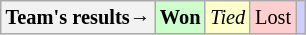<table style="margin-right:0; font-size:85%" class="wikitable">
<tr>
<th>Team's results→</th>
<td style="background-color:#cfc;"><strong>Won</strong></td>
<td style="background-color:#ffc;"><em>Tied</em></td>
<td style="background-color:#FFCFCF;">Lost</td>
<td style="background-color:#CFCFFF;"><em></em></td>
</tr>
</table>
